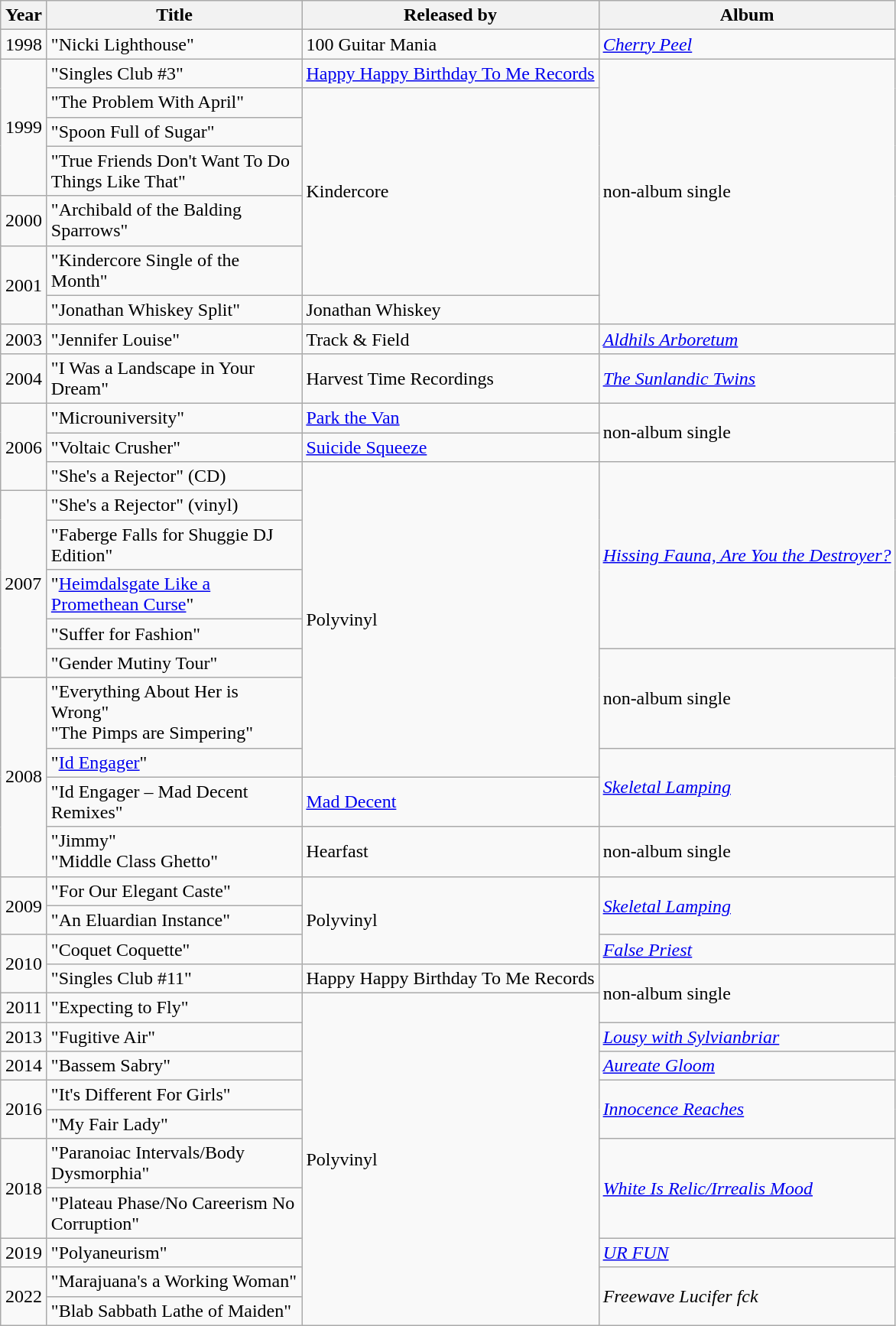<table class="wikitable">
<tr>
<th width="33">Year</th>
<th width="215">Title</th>
<th>Released by</th>
<th>Album</th>
</tr>
<tr>
<td align="center">1998</td>
<td>"Nicki Lighthouse"</td>
<td>100 Guitar Mania</td>
<td><em><a href='#'>Cherry Peel</a></em></td>
</tr>
<tr>
<td align="center" rowspan="4">1999</td>
<td>"Singles Club #3"</td>
<td><a href='#'>Happy Happy Birthday To Me Records</a></td>
<td rowspan="7">non-album single</td>
</tr>
<tr>
<td>"The Problem With April"</td>
<td rowspan="5">Kindercore</td>
</tr>
<tr>
<td>"Spoon Full of Sugar"</td>
</tr>
<tr>
<td>"True Friends Don't Want To Do Things Like That"</td>
</tr>
<tr>
<td align="center">2000</td>
<td>"Archibald of the Balding Sparrows"</td>
</tr>
<tr>
<td align="center" rowspan="2">2001</td>
<td>"Kindercore Single of the Month"</td>
</tr>
<tr>
<td>"Jonathan Whiskey Split"</td>
<td>Jonathan Whiskey</td>
</tr>
<tr>
<td align="center">2003</td>
<td>"Jennifer Louise"</td>
<td>Track & Field</td>
<td><em><a href='#'>Aldhils Arboretum</a></em></td>
</tr>
<tr>
<td align="center">2004</td>
<td>"I Was a Landscape in Your Dream"</td>
<td>Harvest Time Recordings</td>
<td><em><a href='#'>The Sunlandic Twins</a></em></td>
</tr>
<tr>
<td align="center" rowspan="3">2006</td>
<td>"Microuniversity"</td>
<td><a href='#'>Park the Van</a></td>
<td rowspan="2">non-album single</td>
</tr>
<tr>
<td>"Voltaic Crusher"</td>
<td><a href='#'>Suicide Squeeze</a></td>
</tr>
<tr>
<td>"She's a Rejector" (CD)</td>
<td rowspan="8">Polyvinyl</td>
<td rowspan="5"><em><a href='#'>Hissing Fauna, Are You the Destroyer?</a></em></td>
</tr>
<tr>
<td rowspan="5">2007</td>
<td>"She's a Rejector" (vinyl)</td>
</tr>
<tr>
<td>"Faberge Falls for Shuggie DJ Edition"</td>
</tr>
<tr>
<td>"<a href='#'>Heimdalsgate Like a Promethean Curse</a>"</td>
</tr>
<tr>
<td>"Suffer for Fashion"</td>
</tr>
<tr>
<td>"Gender Mutiny Tour"</td>
<td rowspan="2">non-album single</td>
</tr>
<tr>
<td align="center" rowspan="4">2008</td>
<td>"Everything About Her is Wrong"<br>"The Pimps are Simpering"</td>
</tr>
<tr>
<td>"<a href='#'>Id Engager</a>"</td>
<td rowspan="2"><em><a href='#'>Skeletal Lamping</a></em></td>
</tr>
<tr>
<td>"Id Engager – Mad Decent Remixes"</td>
<td><a href='#'>Mad Decent</a></td>
</tr>
<tr>
<td>"Jimmy"<br>"Middle Class Ghetto"</td>
<td>Hearfast</td>
<td>non-album single</td>
</tr>
<tr>
<td align="center" rowspan="2">2009</td>
<td>"For Our Elegant Caste"</td>
<td rowspan="3">Polyvinyl</td>
<td rowspan="2"><em><a href='#'>Skeletal Lamping</a></em></td>
</tr>
<tr>
<td>"An Eluardian Instance"</td>
</tr>
<tr>
<td align="center" rowspan="2">2010</td>
<td>"Coquet Coquette"</td>
<td><em><a href='#'>False Priest</a></em></td>
</tr>
<tr>
<td>"Singles Club #11"</td>
<td>Happy Happy Birthday To Me Records</td>
<td rowspan="2">non-album single</td>
</tr>
<tr>
<td align="center">2011</td>
<td>"Expecting to Fly"</td>
<td rowspan="10">Polyvinyl</td>
</tr>
<tr>
<td align="center">2013</td>
<td>"Fugitive Air"</td>
<td><em><a href='#'>Lousy with Sylvianbriar</a></em></td>
</tr>
<tr>
<td align="center">2014</td>
<td>"Bassem Sabry"</td>
<td><em><a href='#'>Aureate Gloom</a></em></td>
</tr>
<tr>
<td align="center" rowspan="2">2016</td>
<td>"It's Different For Girls"</td>
<td rowspan="2"><em><a href='#'>Innocence Reaches</a></em></td>
</tr>
<tr>
<td>"My Fair Lady"</td>
</tr>
<tr>
<td align="center" rowspan="2">2018</td>
<td>"Paranoiac Intervals/Body Dysmorphia"</td>
<td rowspan="2"><em><a href='#'>White Is Relic/Irrealis Mood</a></em></td>
</tr>
<tr>
<td>"Plateau Phase/No Careerism No Corruption"</td>
</tr>
<tr>
<td align="center">2019</td>
<td>"Polyaneurism"</td>
<td><em><a href='#'>UR FUN</a></em></td>
</tr>
<tr>
<td align="center" rowspan="2">2022</td>
<td>"Marajuana's a Working Woman"</td>
<td rowspan="2"><em>Freewave Lucifer f<ck f^ck f>ck</em></td>
</tr>
<tr>
<td>"Blab Sabbath Lathe of Maiden"</td>
</tr>
</table>
